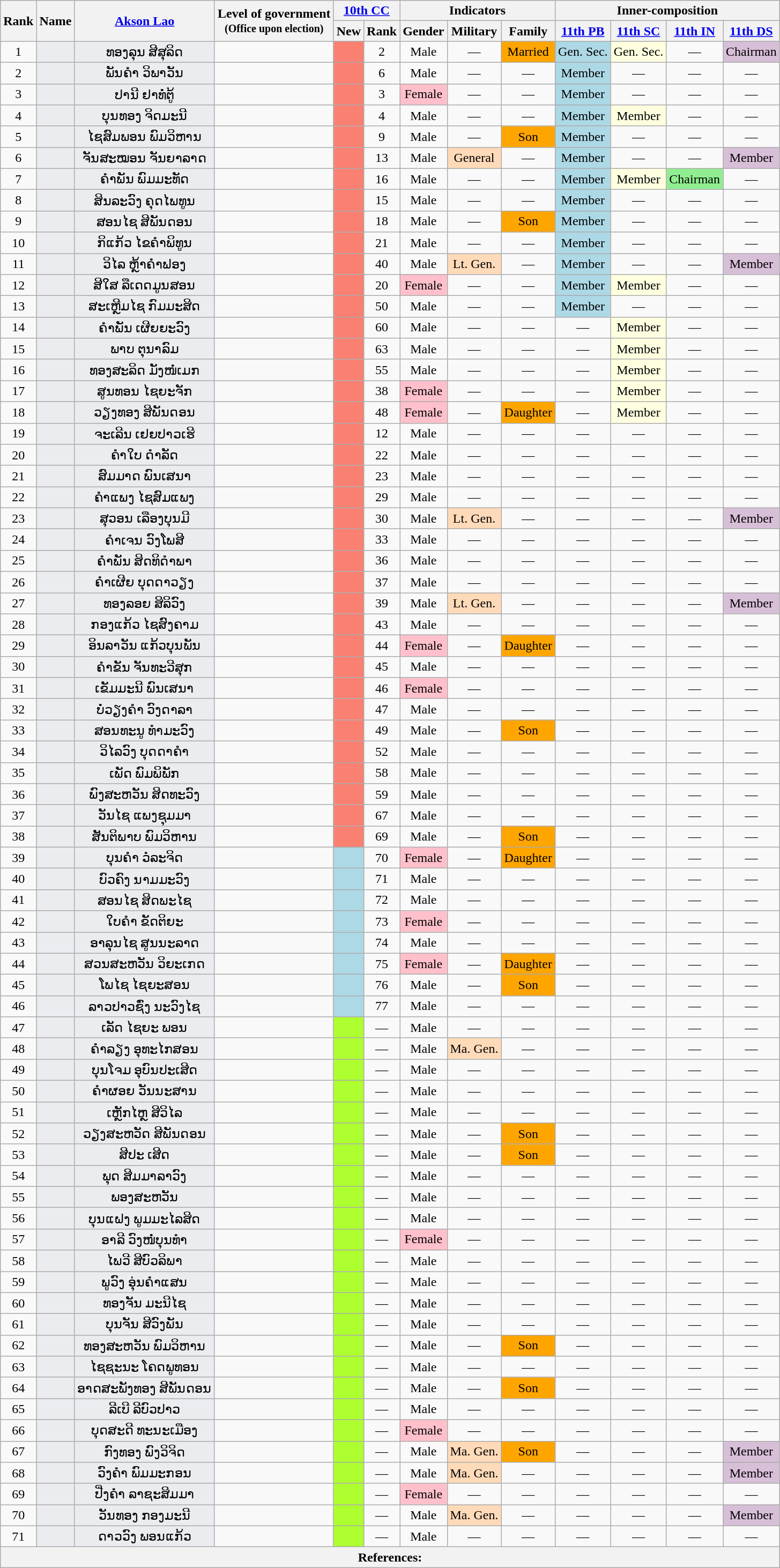<table class="wikitable sortable" style=text-align:center>
<tr>
<th Rowspan="2">Rank</th>
<th Rowspan="2">Name</th>
<th rowspan="2" class="unsortable"><a href='#'>Akson Lao</a></th>
<th Rowspan="2">Level of government<br><small>(Office upon election)</small></th>
<th colspan="2" unsortable><a href='#'>10th CC</a></th>
<th colspan="3">Indicators</th>
<th colspan="4">Inner-composition</th>
</tr>
<tr>
<th>New</th>
<th>Rank</th>
<th>Gender</th>
<th>Military</th>
<th>Family</th>
<th><a href='#'>11th PB</a></th>
<th><a href='#'>11th SC</a></th>
<th><a href='#'>11th IN</a></th>
<th><a href='#'>11th DS</a></th>
</tr>
<tr>
<td>1</td>
<td bgcolor = #EAECF0></td>
<td bgcolor = #EAECF0>ທອງລຸນ ສີສຸລິດ</td>
<td></td>
<td bgcolor = Salmon></td>
<td align="center">2</td>
<td>Male</td>
<td data-sort-value="100">—</td>
<td data-sort-value="2" align="center" style="background: Orange">Married</td>
<td data-sort-value="1" align="center" style="background: LightBlue">Gen. Sec.</td>
<td data-sort-value="1" align="center" style="background: LightYellow">Gen. Sec.</td>
<td data-sort-value="100">—</td>
<td data-sort-value="1" align="center" style="background: thistle">Chairman</td>
</tr>
<tr>
<td>2</td>
<td bgcolor = #EAECF0></td>
<td bgcolor = #EAECF0>ພັນຄໍາ ວິພາວັນ</td>
<td></td>
<td bgcolor = Salmon></td>
<td align="center">6</td>
<td>Male</td>
<td data-sort-value="100">—</td>
<td data-sort-value="100">—</td>
<td data-sort-value="2" align="center" style="background: LightBlue">Member</td>
<td data-sort-value="100">—</td>
<td data-sort-value="100">—</td>
<td data-sort-value="100">—</td>
</tr>
<tr>
<td>3</td>
<td bgcolor = #EAECF0></td>
<td bgcolor = #EAECF0>ປານີ ຢາທໍ່ຕູ້</td>
<td></td>
<td bgcolor = Salmon></td>
<td align="center">3</td>
<td bgcolor = Pink>Female</td>
<td data-sort-value="100">—</td>
<td data-sort-value="100">—</td>
<td data-sort-value="2" align="center" style="background: LightBlue">Member</td>
<td data-sort-value="100">—</td>
<td data-sort-value="100">—</td>
<td data-sort-value="100">—</td>
</tr>
<tr>
<td>4</td>
<td bgcolor = #EAECF0></td>
<td bgcolor = #EAECF0>ບຸນທອງ ຈິດມະນີ</td>
<td></td>
<td bgcolor = Salmon></td>
<td align="center">4</td>
<td>Male</td>
<td data-sort-value="100">—</td>
<td data-sort-value="100">—</td>
<td data-sort-value="2" align="center" style="background: LightBlue">Member</td>
<td data-sort-value="1.5" align="center" style="background: LightYellow">Member</td>
<td data-sort-value="100">—</td>
<td data-sort-value="100">—</td>
</tr>
<tr>
<td>5</td>
<td bgcolor = #EAECF0></td>
<td bgcolor = #EAECF0>ໄຊສົມພອນ ພົມວິຫານ</td>
<td></td>
<td bgcolor = Salmon></td>
<td align="center">9</td>
<td>Male</td>
<td data-sort-value="100">—</td>
<td data-sort-value="3" align="center" style="background: Orange">Son</td>
<td data-sort-value="2" align="center" style="background: LightBlue">Member</td>
<td data-sort-value="100">—</td>
<td data-sort-value="100">—</td>
<td data-sort-value="100">—</td>
</tr>
<tr>
<td>6</td>
<td bgcolor = #EAECF0></td>
<td bgcolor = #EAECF0>ຈັນສະໝອນ ຈັນຍາລາດ</td>
<td></td>
<td bgcolor = Salmon></td>
<td align="center">13</td>
<td>Male</td>
<td align="center" style="background: PeachPuff">General</td>
<td data-sort-value="100">—</td>
<td data-sort-value="2" align="center" style="background: LightBlue">Member</td>
<td data-sort-value="100">—</td>
<td data-sort-value="100">—</td>
<td data-sort-value="2" align="center" style="background: thistle">Member</td>
</tr>
<tr>
<td>7</td>
<td bgcolor = #EAECF0></td>
<td bgcolor = #EAECF0>ຄໍາພັນ ພົມມະທັດ</td>
<td></td>
<td bgcolor = Salmon></td>
<td align="center">16</td>
<td>Male</td>
<td data-sort-value="100">—</td>
<td data-sort-value="100">—</td>
<td data-sort-value="2" align="center" style="background: LightBlue">Member</td>
<td data-sort-value="2" align="center" style="background: LightYellow">Member</td>
<td data-sort-value="1" align="center" style="background: LightGreen">Chairman</td>
<td data-sort-value="100">—</td>
</tr>
<tr>
<td>8</td>
<td bgcolor = #EAECF0></td>
<td bgcolor = #EAECF0>ສິນລະວົງ ຄຸດໄພທູນ</td>
<td></td>
<td bgcolor = Salmon></td>
<td align="center">15</td>
<td>Male</td>
<td data-sort-value="100">—</td>
<td data-sort-value="100">—</td>
<td data-sort-value="2" align="center" style="background: LightBlue">Member</td>
<td data-sort-value="100">—</td>
<td data-sort-value="100">—</td>
<td data-sort-value="100">—</td>
</tr>
<tr>
<td>9</td>
<td bgcolor = #EAECF0></td>
<td bgcolor = #EAECF0>ສອນໄຊ ສີພັນດອນ</td>
<td></td>
<td bgcolor = Salmon></td>
<td align="center">18</td>
<td>Male</td>
<td data-sort-value="100">—</td>
<td data-sort-value="3" align="center" style="background: Orange">Son</td>
<td data-sort-value="2" align="center" style="background: LightBlue">Member</td>
<td data-sort-value="100">—</td>
<td data-sort-value="100">—</td>
<td data-sort-value="100">—</td>
</tr>
<tr>
<td>10</td>
<td bgcolor = #EAECF0></td>
<td bgcolor = #EAECF0>ກິແກ້ວ ໄຂຄໍາພິທູນ</td>
<td></td>
<td bgcolor = Salmon></td>
<td align="center">21</td>
<td>Male</td>
<td data-sort-value="100">—</td>
<td data-sort-value="100">—</td>
<td data-sort-value="2" align="center" style="background: LightBlue">Member</td>
<td data-sort-value="100">—</td>
<td data-sort-value="100">—</td>
<td data-sort-value="100">—</td>
</tr>
<tr>
<td>11</td>
<td bgcolor = #EAECF0></td>
<td bgcolor = #EAECF0>ວິໄລ ຫຼ້າຄໍາຟອງ</td>
<td></td>
<td bgcolor = Salmon></td>
<td align="center">40</td>
<td>Male</td>
<td align="center" style="background: PeachPuff">Lt. Gen.</td>
<td data-sort-value="100">—</td>
<td data-sort-value="2" align="center" style="background: LightBlue">Member</td>
<td data-sort-value="100">—</td>
<td data-sort-value="100">—</td>
<td data-sort-value="2" align="center" style="background: thistle">Member</td>
</tr>
<tr>
<td>12</td>
<td bgcolor = #EAECF0></td>
<td bgcolor = #EAECF0>ສີໃສ ລືເດດມູນສອນ</td>
<td></td>
<td bgcolor = Salmon></td>
<td align="center">20</td>
<td bgcolor = Pink>Female</td>
<td data-sort-value="100">—</td>
<td data-sort-value="100">—</td>
<td data-sort-value="2" align="center" style="background: LightBlue">Member</td>
<td data-sort-value="2" align="center" style="background: LightYellow">Member</td>
<td data-sort-value="100">—</td>
<td data-sort-value="100">—</td>
</tr>
<tr>
<td>13</td>
<td bgcolor = #EAECF0></td>
<td bgcolor = #EAECF0>ສະເຫຼີມໄຊ ກົມມະສິດ</td>
<td></td>
<td bgcolor = Salmon></td>
<td align="center">50</td>
<td>Male</td>
<td data-sort-value="100">—</td>
<td data-sort-value="100">—</td>
<td data-sort-value="2" align="center" style="background: LightBlue">Member</td>
<td data-sort-value="100">—</td>
<td data-sort-value="100">—</td>
<td data-sort-value="100">—</td>
</tr>
<tr>
<td>14</td>
<td bgcolor = #EAECF0></td>
<td bgcolor = #EAECF0>ຄໍາພັນ ເຜີຍຍະວົງ</td>
<td></td>
<td bgcolor = Salmon></td>
<td align="center">60</td>
<td>Male</td>
<td data-sort-value="100">—</td>
<td data-sort-value="100">—</td>
<td data-sort-value="100">—</td>
<td data-sort-value="2" align="center" style="background: LightYellow">Member</td>
<td data-sort-value="100">—</td>
<td data-sort-value="100">—</td>
</tr>
<tr>
<td>15</td>
<td bgcolor = #EAECF0></td>
<td bgcolor = #EAECF0>ພາບ ຕຸນາລົມ</td>
<td></td>
<td bgcolor = Salmon></td>
<td align="center">63</td>
<td>Male</td>
<td data-sort-value="100">—</td>
<td data-sort-value="100">—</td>
<td data-sort-value="100">—</td>
<td data-sort-value="2" align="center" style="background: LightYellow">Member</td>
<td data-sort-value="100">—</td>
<td data-sort-value="100">—</td>
</tr>
<tr>
<td>16</td>
<td bgcolor = #EAECF0></td>
<td bgcolor = #EAECF0>ທອງສະລິດ ມັງໜໍ່ເມກ</td>
<td></td>
<td bgcolor = Salmon></td>
<td align="center">55</td>
<td>Male</td>
<td data-sort-value="100">—</td>
<td data-sort-value="100">—</td>
<td data-sort-value="100">—</td>
<td data-sort-value="2" align="center" style="background: LightYellow">Member</td>
<td data-sort-value="100">—</td>
<td data-sort-value="100">—</td>
</tr>
<tr>
<td>17</td>
<td bgcolor = #EAECF0></td>
<td bgcolor = #EAECF0>ສູນທອນ ໄຊຍະຈັກ</td>
<td></td>
<td bgcolor = Salmon></td>
<td align="center">38</td>
<td bgcolor = Pink>Female</td>
<td data-sort-value="100">—</td>
<td data-sort-value="100">—</td>
<td data-sort-value="100">—</td>
<td data-sort-value="2" align="center" style="background: LightYellow">Member</td>
<td data-sort-value="100">—</td>
<td data-sort-value="100">—</td>
</tr>
<tr>
<td>18</td>
<td bgcolor = #EAECF0></td>
<td bgcolor = #EAECF0>ວຽງທອງ ສີພັນດອນ</td>
<td></td>
<td bgcolor = Salmon></td>
<td align="center">48</td>
<td bgcolor = Pink>Female</td>
<td data-sort-value="100">—</td>
<td data-sort-value="1" align="center" style="background: Orange">Daughter</td>
<td data-sort-value="100">—</td>
<td data-sort-value="2" align="center" style="background: LightYellow">Member</td>
<td data-sort-value="100">—</td>
<td data-sort-value="100">—</td>
</tr>
<tr>
<td>19</td>
<td bgcolor = #EAECF0></td>
<td bgcolor = #EAECF0>ຈະເລີນ ເຢຍປາວເຮີ</td>
<td></td>
<td bgcolor = Salmon></td>
<td align="center">12</td>
<td>Male</td>
<td data-sort-value="100">—</td>
<td data-sort-value="100">—</td>
<td data-sort-value="100">—</td>
<td data-sort-value="100">—</td>
<td data-sort-value="100">—</td>
<td data-sort-value="100">—</td>
</tr>
<tr>
<td>20</td>
<td bgcolor = #EAECF0></td>
<td bgcolor = #EAECF0>ຄໍາໃບ ດໍາລັດ</td>
<td></td>
<td bgcolor = Salmon></td>
<td align="center">22</td>
<td>Male</td>
<td data-sort-value="100">—</td>
<td data-sort-value="100">—</td>
<td data-sort-value="100">—</td>
<td data-sort-value="100">—</td>
<td data-sort-value="100">—</td>
<td data-sort-value="100">—</td>
</tr>
<tr>
<td>21</td>
<td bgcolor = #EAECF0></td>
<td bgcolor = #EAECF0>ສົມມາດ ພົນເສນາ</td>
<td></td>
<td bgcolor = Salmon></td>
<td align="center">23</td>
<td>Male</td>
<td data-sort-value="100">—</td>
<td data-sort-value="100">—</td>
<td data-sort-value="100">—</td>
<td data-sort-value="100">—</td>
<td data-sort-value="100">—</td>
<td data-sort-value="100">—</td>
</tr>
<tr>
<td>22</td>
<td bgcolor = #EAECF0></td>
<td bgcolor = #EAECF0>ຄໍາແພງ ໄຊສົມແພງ</td>
<td></td>
<td bgcolor = Salmon></td>
<td align="center">29</td>
<td>Male</td>
<td data-sort-value="100">—</td>
<td data-sort-value="100">—</td>
<td data-sort-value="100">—</td>
<td data-sort-value="100">—</td>
<td data-sort-value="100">—</td>
<td data-sort-value="100">—</td>
</tr>
<tr>
<td>23</td>
<td bgcolor = #EAECF0></td>
<td bgcolor = #EAECF0>ສຸວອນ ເລືອງບຸນມີ</td>
<td></td>
<td bgcolor = Salmon></td>
<td align="center">30</td>
<td>Male</td>
<td align="center" style="background: PeachPuff">Lt. Gen.</td>
<td data-sort-value="100">—</td>
<td data-sort-value="100">—</td>
<td data-sort-value="100">—</td>
<td data-sort-value="100">—</td>
<td data-sort-value="2" align="center" style="background: thistle">Member</td>
</tr>
<tr>
<td>24</td>
<td bgcolor = #EAECF0></td>
<td bgcolor = #EAECF0>ຄໍາເຈນ ວົງໂພສີ</td>
<td></td>
<td bgcolor = Salmon></td>
<td align="center">33</td>
<td>Male</td>
<td data-sort-value="100">—</td>
<td data-sort-value="100">—</td>
<td data-sort-value="100">—</td>
<td data-sort-value="100">—</td>
<td data-sort-value="100">—</td>
<td data-sort-value="100">—</td>
</tr>
<tr>
<td>25</td>
<td bgcolor = #EAECF0></td>
<td bgcolor = #EAECF0>ຄໍາພັນ ສິດທິດໍາພາ</td>
<td></td>
<td bgcolor = Salmon></td>
<td align="center">36</td>
<td>Male</td>
<td data-sort-value="100">—</td>
<td data-sort-value="100">—</td>
<td data-sort-value="100">—</td>
<td data-sort-value="100">—</td>
<td data-sort-value="100">—</td>
<td data-sort-value="100">—</td>
</tr>
<tr>
<td>26</td>
<td bgcolor = #EAECF0></td>
<td bgcolor = #EAECF0>ຄໍາເຜີຍ ບຸດດາວຽງ</td>
<td></td>
<td bgcolor = Salmon></td>
<td align="center">37</td>
<td>Male</td>
<td data-sort-value="100">—</td>
<td data-sort-value="100">—</td>
<td data-sort-value="100">—</td>
<td data-sort-value="100">—</td>
<td data-sort-value="100">—</td>
<td data-sort-value="100">—</td>
</tr>
<tr>
<td>27</td>
<td bgcolor = #EAECF0></td>
<td bgcolor = #EAECF0>ທອງລອຍ ສິລິວົງ</td>
<td></td>
<td bgcolor = Salmon></td>
<td align="center">39</td>
<td>Male</td>
<td align="center" style="background: PeachPuff">Lt. Gen.</td>
<td data-sort-value="100">—</td>
<td data-sort-value="100">—</td>
<td data-sort-value="100">—</td>
<td data-sort-value="100">—</td>
<td data-sort-value="2" align="center" style="background: thistle">Member</td>
</tr>
<tr>
<td>28</td>
<td bgcolor = #EAECF0></td>
<td bgcolor = #EAECF0>ກອງແກ້ວ ໄຊສົງຄາມ</td>
<td></td>
<td bgcolor = Salmon></td>
<td align="center">43</td>
<td>Male</td>
<td data-sort-value="100">—</td>
<td data-sort-value="100">—</td>
<td data-sort-value="100">—</td>
<td data-sort-value="100">—</td>
<td data-sort-value="100">—</td>
<td data-sort-value="100">—</td>
</tr>
<tr>
<td>29</td>
<td bgcolor = #EAECF0></td>
<td bgcolor = #EAECF0>ອິນລາວັນ ແກ້ວບຸນພັນ</td>
<td></td>
<td bgcolor = Salmon></td>
<td align="center">44</td>
<td bgcolor = Pink>Female</td>
<td data-sort-value="100">—</td>
<td data-sort-value="1" align="center" style="background: Orange">Daughter</td>
<td data-sort-value="100">—</td>
<td data-sort-value="100">—</td>
<td data-sort-value="100">—</td>
<td data-sort-value="100">—</td>
</tr>
<tr>
<td>30</td>
<td bgcolor = #EAECF0></td>
<td bgcolor = #EAECF0>ຄໍາຂັນ ຈັນທະວີສຸກ</td>
<td></td>
<td bgcolor = Salmon></td>
<td align="center">45</td>
<td>Male</td>
<td data-sort-value="100">—</td>
<td data-sort-value="100">—</td>
<td data-sort-value="100">—</td>
<td data-sort-value="100">—</td>
<td data-sort-value="100">—</td>
<td data-sort-value="100">—</td>
</tr>
<tr>
<td>31</td>
<td bgcolor = #EAECF0></td>
<td bgcolor = #EAECF0>ເຂັມມະນີ ພົນເສນາ</td>
<td></td>
<td bgcolor = Salmon></td>
<td align="center">46</td>
<td bgcolor = Pink>Female</td>
<td data-sort-value="100">—</td>
<td data-sort-value="100">—</td>
<td data-sort-value="100">—</td>
<td data-sort-value="100">—</td>
<td data-sort-value="100">—</td>
<td data-sort-value="100">—</td>
</tr>
<tr>
<td>32</td>
<td bgcolor = #EAECF0></td>
<td bgcolor = #EAECF0>ບໍ່ວຽງຄໍາ ວົງດາລາ</td>
<td></td>
<td bgcolor = Salmon></td>
<td align="center">47</td>
<td>Male</td>
<td data-sort-value="100">—</td>
<td data-sort-value="100">—</td>
<td data-sort-value="100">—</td>
<td data-sort-value="100">—</td>
<td data-sort-value="100">—</td>
<td data-sort-value="100">—</td>
</tr>
<tr>
<td>33</td>
<td bgcolor = #EAECF0></td>
<td bgcolor = #EAECF0>ສອນທະນູ ທໍາມະວົງ</td>
<td></td>
<td bgcolor = Salmon></td>
<td align="center">49</td>
<td>Male</td>
<td data-sort-value="100">—</td>
<td data-sort-value="3" align="center" style="background: Orange">Son</td>
<td data-sort-value="100">—</td>
<td data-sort-value="100">—</td>
<td data-sort-value="100">—</td>
<td data-sort-value="100">—</td>
</tr>
<tr>
<td>34</td>
<td bgcolor = #EAECF0></td>
<td bgcolor = #EAECF0>ວິໄລວົງ ບຸດດາຄໍາ</td>
<td></td>
<td bgcolor = Salmon></td>
<td align="center">52</td>
<td>Male</td>
<td data-sort-value="100">—</td>
<td data-sort-value="100">—</td>
<td data-sort-value="100">—</td>
<td data-sort-value="100">—</td>
<td data-sort-value="100">—</td>
<td data-sort-value="100">—</td>
</tr>
<tr>
<td>35</td>
<td bgcolor = #EAECF0></td>
<td bgcolor = #EAECF0>ເພັດ ພົມພິພັກ</td>
<td></td>
<td bgcolor = Salmon></td>
<td align="center">58</td>
<td>Male</td>
<td data-sort-value="100">—</td>
<td data-sort-value="100">—</td>
<td data-sort-value="100">—</td>
<td data-sort-value="100">—</td>
<td data-sort-value="100">—</td>
<td data-sort-value="100">—</td>
</tr>
<tr>
<td>36</td>
<td bgcolor = #EAECF0></td>
<td bgcolor = #EAECF0>ພົງສະຫວັນ ສິດທະວົງ</td>
<td></td>
<td bgcolor = Salmon></td>
<td align="center">59</td>
<td>Male</td>
<td data-sort-value="100">—</td>
<td data-sort-value="100">—</td>
<td data-sort-value="100">—</td>
<td data-sort-value="100">—</td>
<td data-sort-value="100">—</td>
<td data-sort-value="100">—</td>
</tr>
<tr>
<td>37</td>
<td bgcolor = #EAECF0></td>
<td bgcolor = #EAECF0>ວັນໄຊ ແພງຊຸມມາ</td>
<td></td>
<td bgcolor = Salmon></td>
<td align="center">67</td>
<td>Male</td>
<td data-sort-value="100">—</td>
<td data-sort-value="100">—</td>
<td data-sort-value="100">—</td>
<td data-sort-value="100">—</td>
<td data-sort-value="100">—</td>
<td data-sort-value="100">—</td>
</tr>
<tr>
<td>38</td>
<td bgcolor = #EAECF0></td>
<td bgcolor = #EAECF0>ສັນຕິພາບ ພົມວິຫານ</td>
<td></td>
<td bgcolor = Salmon></td>
<td align="center">69</td>
<td>Male</td>
<td data-sort-value="100">—</td>
<td data-sort-value="3" align="center" style="background: Orange">Son</td>
<td data-sort-value="100">—</td>
<td data-sort-value="100">—</td>
<td data-sort-value="100">—</td>
<td data-sort-value="100">—</td>
</tr>
<tr>
<td>39</td>
<td bgcolor = #EAECF0></td>
<td bgcolor = #EAECF0>ບຸນຄໍາ ວໍລະຈິດ</td>
<td></td>
<td bgcolor = LightBlue></td>
<td align="center">70</td>
<td bgcolor = Pink>Female</td>
<td data-sort-value="100">—</td>
<td data-sort-value="1" align="center" style="background: Orange">Daughter</td>
<td data-sort-value="100">—</td>
<td data-sort-value="100">—</td>
<td data-sort-value="100">—</td>
<td data-sort-value="100">—</td>
</tr>
<tr>
<td>40</td>
<td bgcolor = #EAECF0></td>
<td bgcolor = #EAECF0>ບົວຄົງ ນາມມະວົງ</td>
<td></td>
<td bgcolor = LightBlue></td>
<td align="center">71</td>
<td>Male</td>
<td data-sort-value="100">—</td>
<td data-sort-value="100">—</td>
<td data-sort-value="100">—</td>
<td data-sort-value="100">—</td>
<td data-sort-value="100">—</td>
<td data-sort-value="100">—</td>
</tr>
<tr>
<td>41</td>
<td bgcolor = #EAECF0></td>
<td bgcolor = #EAECF0>ສອນໄຊ ສິດພະໄຊ</td>
<td></td>
<td bgcolor = LightBlue></td>
<td align="center">72</td>
<td>Male</td>
<td data-sort-value="100">—</td>
<td data-sort-value="100">—</td>
<td data-sort-value="100">—</td>
<td data-sort-value="100">—</td>
<td data-sort-value="100">—</td>
<td data-sort-value="100">—</td>
</tr>
<tr>
<td>42</td>
<td bgcolor = #EAECF0></td>
<td bgcolor = #EAECF0>ໃບຄໍາ ຂັດຕິຍະ</td>
<td></td>
<td bgcolor = LightBlue></td>
<td align="center">73</td>
<td bgcolor = Pink>Female</td>
<td data-sort-value="100">—</td>
<td data-sort-value="100">—</td>
<td data-sort-value="100">—</td>
<td data-sort-value="100">—</td>
<td data-sort-value="100">—</td>
<td data-sort-value="100">—</td>
</tr>
<tr>
<td>43</td>
<td bgcolor = #EAECF0></td>
<td bgcolor = #EAECF0>ອາລຸນໄຊ ສູນນະລາດ</td>
<td></td>
<td bgcolor = LightBlue></td>
<td align="center">74</td>
<td>Male</td>
<td data-sort-value="100">—</td>
<td data-sort-value="100">—</td>
<td data-sort-value="100">—</td>
<td data-sort-value="100">—</td>
<td data-sort-value="100">—</td>
<td data-sort-value="100">—</td>
</tr>
<tr>
<td>44</td>
<td bgcolor = #EAECF0></td>
<td bgcolor = #EAECF0>ສວນສະຫວັນ ວິຍະເກດ</td>
<td></td>
<td bgcolor = LightBlue></td>
<td align="center">75</td>
<td bgcolor = Pink>Female</td>
<td data-sort-value="100">—</td>
<td data-sort-value="1" align="center" style="background: Orange">Daughter</td>
<td data-sort-value="100">—</td>
<td data-sort-value="100">—</td>
<td data-sort-value="100">—</td>
<td data-sort-value="100">—</td>
</tr>
<tr>
<td>45</td>
<td bgcolor = #EAECF0></td>
<td bgcolor = #EAECF0>ໂພໄຊ ໄຊຍະສອນ</td>
<td></td>
<td bgcolor = LightBlue></td>
<td align="center">76</td>
<td>Male</td>
<td data-sort-value="100">—</td>
<td data-sort-value="3" align="center" style="background: Orange">Son</td>
<td data-sort-value="100">—</td>
<td data-sort-value="100">—</td>
<td data-sort-value="100">—</td>
<td data-sort-value="100">—</td>
</tr>
<tr>
<td>46</td>
<td bgcolor = #EAECF0></td>
<td bgcolor = #EAECF0>ລາວປາວຊົ່ງ ນະວົງໄຊ</td>
<td></td>
<td bgcolor = LightBlue></td>
<td align="center">77</td>
<td>Male</td>
<td data-sort-value="100">—</td>
<td data-sort-value="100">—</td>
<td data-sort-value="100">—</td>
<td data-sort-value="100">—</td>
<td data-sort-value="100">—</td>
<td data-sort-value="100">—</td>
</tr>
<tr>
<td>47</td>
<td bgcolor = #EAECF0></td>
<td bgcolor = #EAECF0>ເລັດ ໄຊຍະ ພອນ</td>
<td></td>
<td bgcolor = GreenYellow></td>
<td data-sort-value="100">—</td>
<td>Male</td>
<td data-sort-value="100">—</td>
<td data-sort-value="100">—</td>
<td data-sort-value="100">—</td>
<td data-sort-value="100">—</td>
<td data-sort-value="100">—</td>
<td data-sort-value="100">—</td>
</tr>
<tr>
<td>48</td>
<td bgcolor = #EAECF0></td>
<td bgcolor = #EAECF0>ຄໍາລຽງ ອຸທະໄກສອນ</td>
<td></td>
<td bgcolor = GreenYellow></td>
<td data-sort-value="100">—</td>
<td>Male</td>
<td align="center" style="background: PeachPuff">Ma. Gen.</td>
<td data-sort-value="100">—</td>
<td data-sort-value="100">—</td>
<td data-sort-value="100">—</td>
<td data-sort-value="100">—</td>
<td data-sort-value="100">—</td>
</tr>
<tr>
<td>49</td>
<td bgcolor = #EAECF0></td>
<td bgcolor = #EAECF0>ບຸນໂຈມ ອຸບົນປະເສີດ</td>
<td></td>
<td bgcolor = GreenYellow></td>
<td data-sort-value="100">—</td>
<td>Male</td>
<td data-sort-value="100">—</td>
<td data-sort-value="100">—</td>
<td data-sort-value="100">—</td>
<td data-sort-value="100">—</td>
<td data-sort-value="100">—</td>
<td data-sort-value="100">—</td>
</tr>
<tr>
<td>50</td>
<td bgcolor = #EAECF0></td>
<td bgcolor = #EAECF0>ຄໍາຜອຍ ວັນນະສານ</td>
<td></td>
<td bgcolor = GreenYellow></td>
<td data-sort-value="100">—</td>
<td>Male</td>
<td data-sort-value="100">—</td>
<td data-sort-value="100">—</td>
<td data-sort-value="100">—</td>
<td data-sort-value="100">—</td>
<td data-sort-value="100">—</td>
<td data-sort-value="100">—</td>
</tr>
<tr>
<td>51</td>
<td bgcolor = #EAECF0></td>
<td bgcolor = #EAECF0>ເຫຼັກໄຫຼ ສີວິໄລ</td>
<td></td>
<td bgcolor = GreenYellow></td>
<td data-sort-value="100">—</td>
<td>Male</td>
<td data-sort-value="100">—</td>
<td data-sort-value="100">—</td>
<td data-sort-value="100">—</td>
<td data-sort-value="100">—</td>
<td data-sort-value="100">—</td>
<td data-sort-value="100">—</td>
</tr>
<tr>
<td>52</td>
<td bgcolor = #EAECF0></td>
<td bgcolor = #EAECF0>ວຽງສະຫວັດ ສີພັນດອນ</td>
<td></td>
<td bgcolor = GreenYellow></td>
<td data-sort-value="100">—</td>
<td>Male</td>
<td data-sort-value="100">—</td>
<td data-sort-value="3" align="center" style="background: Orange">Son</td>
<td data-sort-value="100">—</td>
<td data-sort-value="100">—</td>
<td data-sort-value="100">—</td>
<td data-sort-value="100">—</td>
</tr>
<tr>
<td>53</td>
<td bgcolor = #EAECF0></td>
<td bgcolor = #EAECF0>ສີປະ ເສີດ</td>
<td></td>
<td bgcolor = GreenYellow></td>
<td data-sort-value="100">—</td>
<td>Male</td>
<td data-sort-value="100">—</td>
<td data-sort-value="3" align="center" style="background: Orange">Son</td>
<td data-sort-value="100">—</td>
<td data-sort-value="100">—</td>
<td data-sort-value="100">—</td>
<td data-sort-value="100">—</td>
</tr>
<tr>
<td>54</td>
<td bgcolor = #EAECF0></td>
<td bgcolor = #EAECF0>ພຸດ ສີມມາລາວົງ</td>
<td></td>
<td bgcolor = GreenYellow></td>
<td data-sort-value="100">—</td>
<td>Male</td>
<td data-sort-value="100">—</td>
<td data-sort-value="100">—</td>
<td data-sort-value="100">—</td>
<td data-sort-value="100">—</td>
<td data-sort-value="100">—</td>
<td data-sort-value="100">—</td>
</tr>
<tr>
<td>55</td>
<td bgcolor = #EAECF0></td>
<td bgcolor = #EAECF0>ພອງສະຫວັນ</td>
<td></td>
<td bgcolor = GreenYellow></td>
<td data-sort-value="100">—</td>
<td>Male</td>
<td data-sort-value="100">—</td>
<td data-sort-value="100">—</td>
<td data-sort-value="100">—</td>
<td data-sort-value="100">—</td>
<td data-sort-value="100">—</td>
<td data-sort-value="100">—</td>
</tr>
<tr>
<td>56</td>
<td bgcolor = #EAECF0></td>
<td bgcolor = #EAECF0>ບຸນແຝງ ພູມມະໄລສິດ</td>
<td></td>
<td bgcolor = GreenYellow></td>
<td data-sort-value="100">—</td>
<td>Male</td>
<td data-sort-value="100">—</td>
<td data-sort-value="100">—</td>
<td data-sort-value="100">—</td>
<td data-sort-value="100">—</td>
<td data-sort-value="100">—</td>
<td data-sort-value="100">—</td>
</tr>
<tr>
<td>57</td>
<td bgcolor = #EAECF0></td>
<td bgcolor = #EAECF0>ອາລີ ວົງໜໍ່ບຸນທໍາ</td>
<td></td>
<td bgcolor = GreenYellow></td>
<td data-sort-value="100">—</td>
<td bgcolor = Pink>Female</td>
<td data-sort-value="100">—</td>
<td data-sort-value="100">—</td>
<td data-sort-value="100">—</td>
<td data-sort-value="100">—</td>
<td data-sort-value="100">—</td>
<td data-sort-value="100">—</td>
</tr>
<tr>
<td>58</td>
<td bgcolor = #EAECF0></td>
<td bgcolor = #EAECF0>ໄພວີ ສີບົວລິພາ</td>
<td></td>
<td bgcolor = GreenYellow></td>
<td data-sort-value="100">—</td>
<td>Male</td>
<td data-sort-value="100">—</td>
<td data-sort-value="100">—</td>
<td data-sort-value="100">—</td>
<td data-sort-value="100">—</td>
<td data-sort-value="100">—</td>
<td data-sort-value="100">—</td>
</tr>
<tr>
<td>59</td>
<td bgcolor = #EAECF0></td>
<td bgcolor = #EAECF0>ພູວົງ ອຸ່ນຄໍາແສນ</td>
<td></td>
<td bgcolor = GreenYellow></td>
<td data-sort-value="100">—</td>
<td>Male</td>
<td data-sort-value="100">—</td>
<td data-sort-value="100">—</td>
<td data-sort-value="100">—</td>
<td data-sort-value="100">—</td>
<td data-sort-value="100">—</td>
<td data-sort-value="100">—</td>
</tr>
<tr>
<td>60</td>
<td bgcolor = #EAECF0></td>
<td bgcolor = #EAECF0>ທອງຈັນ ມະນີໄຊ</td>
<td></td>
<td bgcolor = GreenYellow></td>
<td data-sort-value="100">—</td>
<td>Male</td>
<td data-sort-value="100">—</td>
<td data-sort-value="100">—</td>
<td data-sort-value="100">—</td>
<td data-sort-value="100">—</td>
<td data-sort-value="100">—</td>
<td data-sort-value="100">—</td>
</tr>
<tr>
<td>61</td>
<td bgcolor = #EAECF0></td>
<td bgcolor = #EAECF0>ບຸນຈັນ ສີວົງພັນ</td>
<td></td>
<td bgcolor = GreenYellow></td>
<td data-sort-value="100">—</td>
<td>Male</td>
<td data-sort-value="100">—</td>
<td data-sort-value="100">—</td>
<td data-sort-value="100">—</td>
<td data-sort-value="100">—</td>
<td data-sort-value="100">—</td>
<td data-sort-value="100">—</td>
</tr>
<tr>
<td>62</td>
<td bgcolor = #EAECF0></td>
<td bgcolor = #EAECF0>ທອງສະຫວັນ ພົມວິຫານ</td>
<td></td>
<td bgcolor = GreenYellow></td>
<td data-sort-value="100">—</td>
<td>Male</td>
<td data-sort-value="100">—</td>
<td data-sort-value="3" align="center" style="background: Orange">Son</td>
<td data-sort-value="100">—</td>
<td data-sort-value="100">—</td>
<td data-sort-value="100">—</td>
<td data-sort-value="100">—</td>
</tr>
<tr>
<td>63</td>
<td bgcolor = #EAECF0></td>
<td bgcolor = #EAECF0>ໄຊຊະນະ ໂຄດພູທອນ</td>
<td></td>
<td bgcolor = GreenYellow></td>
<td data-sort-value="100">—</td>
<td>Male</td>
<td data-sort-value="100">—</td>
<td data-sort-value="100">—</td>
<td data-sort-value="100">—</td>
<td data-sort-value="100">—</td>
<td data-sort-value="100">—</td>
<td data-sort-value="100">—</td>
</tr>
<tr>
<td>64</td>
<td bgcolor = #EAECF0></td>
<td bgcolor = #EAECF0>ອາດສະພັງທອງ ສີພັນດອນ</td>
<td></td>
<td bgcolor = GreenYellow></td>
<td data-sort-value="100">—</td>
<td>Male</td>
<td data-sort-value="100">—</td>
<td data-sort-value="3" align="center" style="background: Orange">Son</td>
<td data-sort-value="100">—</td>
<td data-sort-value="100">—</td>
<td data-sort-value="100">—</td>
<td data-sort-value="100">—</td>
</tr>
<tr>
<td>65</td>
<td bgcolor = #EAECF0></td>
<td bgcolor = #EAECF0>ລີເບີ ລີບົວປາວ</td>
<td></td>
<td bgcolor = GreenYellow></td>
<td data-sort-value="100">—</td>
<td>Male</td>
<td data-sort-value="100">—</td>
<td data-sort-value="100">—</td>
<td data-sort-value="100">—</td>
<td data-sort-value="100">—</td>
<td data-sort-value="100">—</td>
<td data-sort-value="100">—</td>
</tr>
<tr>
<td>66</td>
<td bgcolor = #EAECF0></td>
<td bgcolor = #EAECF0>ບຸດສະດີ ທະນະເມືອງ</td>
<td></td>
<td bgcolor = GreenYellow></td>
<td data-sort-value="100">—</td>
<td bgcolor = Pink>Female</td>
<td data-sort-value="100">—</td>
<td data-sort-value="100">—</td>
<td data-sort-value="100">—</td>
<td data-sort-value="100">—</td>
<td data-sort-value="100">—</td>
<td data-sort-value="100">—</td>
</tr>
<tr>
<td>67</td>
<td bgcolor = #EAECF0></td>
<td bgcolor = #EAECF0>ກົງທອງ ພົງວິຈິດ</td>
<td></td>
<td bgcolor = GreenYellow></td>
<td data-sort-value="100">—</td>
<td>Male</td>
<td align="center" style="background: PeachPuff">Ma. Gen.</td>
<td data-sort-value="3" align="center" style="background: Orange">Son</td>
<td data-sort-value="100">—</td>
<td data-sort-value="100">—</td>
<td data-sort-value="100">—</td>
<td data-sort-value="2" align="center" style="background: thistle">Member</td>
</tr>
<tr>
<td>68</td>
<td bgcolor = #EAECF0></td>
<td bgcolor = #EAECF0>ວົງຄໍາ ພົມມະກອນ</td>
<td></td>
<td bgcolor = GreenYellow></td>
<td data-sort-value="100">—</td>
<td>Male</td>
<td align="center" style="background: PeachPuff">Ma. Gen.</td>
<td data-sort-value="100">—</td>
<td data-sort-value="100">—</td>
<td data-sort-value="100">—</td>
<td data-sort-value="100">—</td>
<td data-sort-value="2" align="center" style="background: thistle">Member</td>
</tr>
<tr>
<td>69</td>
<td bgcolor = #EAECF0></td>
<td bgcolor = #EAECF0>ປີ່ງຄໍາ ລາຊະສິມມາ</td>
<td></td>
<td bgcolor = GreenYellow></td>
<td data-sort-value="100">—</td>
<td bgcolor = Pink>Female</td>
<td data-sort-value="100">—</td>
<td data-sort-value="100">—</td>
<td data-sort-value="100">—</td>
<td data-sort-value="100">—</td>
<td data-sort-value="100">—</td>
<td data-sort-value="100">—</td>
</tr>
<tr>
<td>70</td>
<td bgcolor = #EAECF0></td>
<td bgcolor = #EAECF0>ວັນທອງ ກອງມະນີ</td>
<td></td>
<td bgcolor = GreenYellow></td>
<td data-sort-value="100">—</td>
<td>Male</td>
<td align="center" style="background: PeachPuff">Ma. Gen.</td>
<td data-sort-value="100">—</td>
<td data-sort-value="100">—</td>
<td data-sort-value="100">—</td>
<td data-sort-value="100">—</td>
<td data-sort-value="2" align="center" style="background: thistle">Member</td>
</tr>
<tr>
<td>71</td>
<td bgcolor = #EAECF0></td>
<td bgcolor = #EAECF0>ດາວວົງ ພອນແກ້ວ</td>
<td></td>
<td bgcolor = GreenYellow></td>
<td data-sort-value="100">—</td>
<td>Male</td>
<td data-sort-value="100">—</td>
<td data-sort-value="100">—</td>
<td data-sort-value="100">—</td>
<td data-sort-value="100">—</td>
<td data-sort-value="100">—</td>
<td data-sort-value="100">—</td>
</tr>
<tr class=sortbottom>
<th colspan = "23" align = left><strong>References:</strong><br></th>
</tr>
</table>
